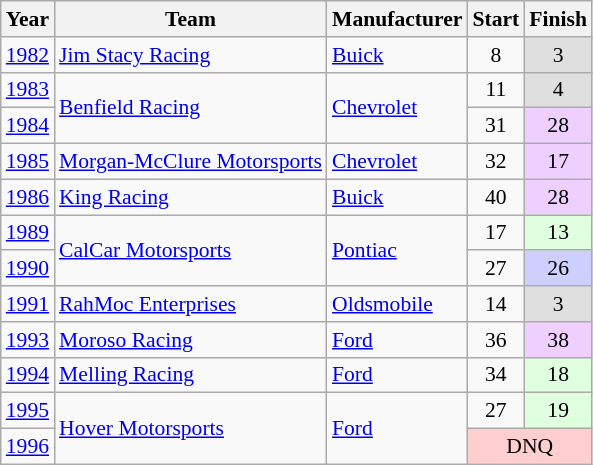<table class="wikitable" style="font-size: 90%;">
<tr>
<th>Year</th>
<th>Team</th>
<th>Manufacturer</th>
<th>Start</th>
<th>Finish</th>
</tr>
<tr>
<td><a href='#'>1982</a></td>
<td><a href='#'>Jim Stacy Racing</a></td>
<td><a href='#'>Buick</a></td>
<td align=center>8</td>
<td align=center style="background:#DFDFDF;">3</td>
</tr>
<tr>
<td><a href='#'>1983</a></td>
<td rowspan=2><a href='#'>Benfield Racing</a></td>
<td rowspan=2><a href='#'>Chevrolet</a></td>
<td align=center>11</td>
<td align=center style="background:#DFDFDF;">4</td>
</tr>
<tr>
<td><a href='#'>1984</a></td>
<td align=center>31</td>
<td align=center style="background:#EFCFFF;">28</td>
</tr>
<tr>
<td><a href='#'>1985</a></td>
<td><a href='#'>Morgan-McClure Motorsports</a></td>
<td><a href='#'>Chevrolet</a></td>
<td align=center>32</td>
<td align=center style="background:#EFCFFF;">17</td>
</tr>
<tr>
<td><a href='#'>1986</a></td>
<td><a href='#'>King Racing</a></td>
<td><a href='#'>Buick</a></td>
<td align=center>40</td>
<td align=center style="background:#EFCFFF;">28</td>
</tr>
<tr>
<td><a href='#'>1989</a></td>
<td rowspan=2><a href='#'>CalCar Motorsports</a></td>
<td rowspan=2><a href='#'>Pontiac</a></td>
<td align=center>17</td>
<td align=center style="background:#DFFFDF;">13</td>
</tr>
<tr>
<td><a href='#'>1990</a></td>
<td align=center>27</td>
<td align=center style="background:#CFCFFF;">26</td>
</tr>
<tr>
<td><a href='#'>1991</a></td>
<td><a href='#'>RahMoc Enterprises</a></td>
<td><a href='#'>Oldsmobile</a></td>
<td align=center>14</td>
<td align=center style="background:#DFDFDF;">3</td>
</tr>
<tr>
<td><a href='#'>1993</a></td>
<td><a href='#'>Moroso Racing</a></td>
<td><a href='#'>Ford</a></td>
<td align=center>36</td>
<td align=center style="background:#EFCFFF;">38</td>
</tr>
<tr>
<td><a href='#'>1994</a></td>
<td><a href='#'>Melling Racing</a></td>
<td><a href='#'>Ford</a></td>
<td align=center>34</td>
<td align=center style="background:#DFFFDF;">18</td>
</tr>
<tr>
<td><a href='#'>1995</a></td>
<td rowspan=2><a href='#'>Hover Motorsports</a></td>
<td rowspan=2><a href='#'>Ford</a></td>
<td align=center>27</td>
<td align=center style="background:#DFFFDF;">19</td>
</tr>
<tr>
<td><a href='#'>1996</a></td>
<td align=center colspan=2 style="background:#FFCFCF;">DNQ</td>
</tr>
</table>
